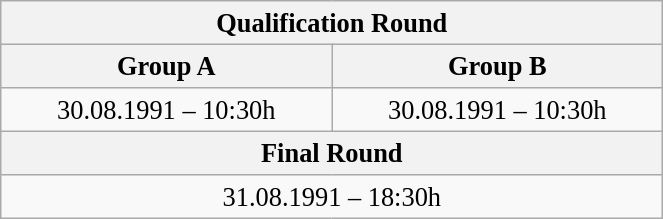<table class="wikitable" style=" text-align:center; font-size:110%;" width="35%">
<tr>
<th colspan="2">Qualification Round</th>
</tr>
<tr>
<th>Group A</th>
<th>Group B</th>
</tr>
<tr>
<td>30.08.1991 – 10:30h</td>
<td>30.08.1991 – 10:30h</td>
</tr>
<tr>
<th colspan="2">Final Round</th>
</tr>
<tr>
<td colspan="2">31.08.1991 – 18:30h</td>
</tr>
</table>
